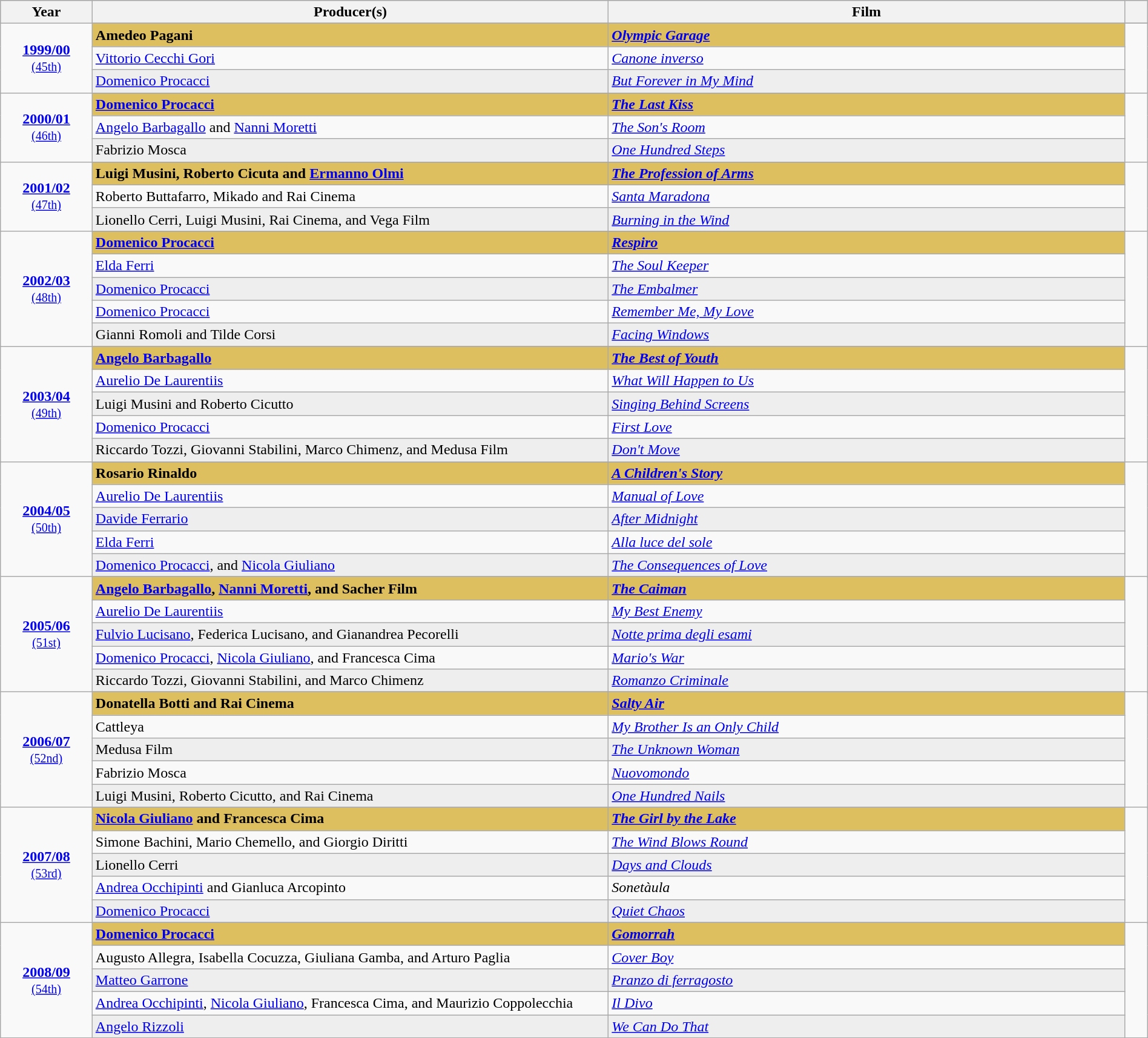<table class="wikitable" style="width:100%">
<tr bgcolor="#bebebe">
<th width="8%">Year</th>
<th width="45%">Producer(s)</th>
<th width="45%">Film</th>
<th width="2%" class="unstable"></th>
</tr>
<tr>
<td rowspan=4 style="text-align:center"><strong><a href='#'>1999/00</a></strong><br><small><a href='#'>(45th)</a></small></td>
</tr>
<tr>
<td style="background:#DDBF5F"><strong>Amedeo Pagani</strong></td>
<td style="background:#DDBF5F"><strong><em><a href='#'>Olympic Garage</a></em></strong></td>
<td rowspan=4 style="text-align:center"></td>
</tr>
<tr>
<td><a href='#'>Vittorio Cecchi Gori</a></td>
<td><em><a href='#'>Canone inverso</a></em></td>
</tr>
<tr style="background:#eee;">
<td><a href='#'>Domenico Procacci</a></td>
<td><em><a href='#'>But Forever in My Mind</a></em></td>
</tr>
<tr>
<td rowspan=4 style="text-align:center"><strong><a href='#'>2000/01</a></strong><br><small><a href='#'>(46th)</a></small></td>
</tr>
<tr>
<td style="background:#DDBF5F"><strong><a href='#'>Domenico Procacci</a></strong></td>
<td style="background:#DDBF5F"><strong><em><a href='#'>The Last Kiss</a></em></strong></td>
<td rowspan=4 style="text-align:center"></td>
</tr>
<tr>
<td><a href='#'>Angelo Barbagallo</a> and <a href='#'>Nanni Moretti</a></td>
<td><em><a href='#'>The Son's Room</a></em></td>
</tr>
<tr style="background:#eee;">
<td>Fabrizio Mosca</td>
<td><em><a href='#'>One Hundred Steps</a></em></td>
</tr>
<tr>
<td rowspan=4 style="text-align:center"><strong><a href='#'>2001/02</a></strong><br><small><a href='#'>(47th)</a></small></td>
</tr>
<tr>
<td style="background:#DDBF5F"><strong>Luigi Musini, Roberto Cicuta and <a href='#'>Ermanno Olmi</a></strong></td>
<td style="background:#DDBF5F"><strong><em><a href='#'>The Profession of Arms</a></em></strong></td>
<td rowspan=4 style="text-align:center"></td>
</tr>
<tr>
<td>Roberto Buttafarro, Mikado and Rai Cinema</td>
<td><em><a href='#'>Santa Maradona</a></em></td>
</tr>
<tr style="background:#eee;">
<td>Lionello Cerri, Luigi Musini, Rai Cinema, and Vega Film</td>
<td><em><a href='#'>Burning in the Wind</a></em></td>
</tr>
<tr>
<td rowspan=6 style="text-align:center"><strong><a href='#'>2002/03</a></strong><br><small><a href='#'>(48th)</a></small></td>
</tr>
<tr>
<td style="background:#DDBF5F"><strong><a href='#'>Domenico Procacci</a></strong></td>
<td style="background:#DDBF5F"><strong><em><a href='#'>Respiro</a></em></strong></td>
<td rowspan=6 style="text-align:center"></td>
</tr>
<tr>
<td><a href='#'>Elda Ferri</a></td>
<td><em><a href='#'>The Soul Keeper</a></em></td>
</tr>
<tr style="background:#eee;">
<td><a href='#'>Domenico Procacci</a></td>
<td><em><a href='#'>The Embalmer</a></em></td>
</tr>
<tr>
<td><a href='#'>Domenico Procacci</a></td>
<td><em><a href='#'>Remember Me, My Love</a></em></td>
</tr>
<tr style="background:#eee;">
<td>Gianni Romoli and Tilde Corsi</td>
<td><em><a href='#'>Facing Windows</a></em></td>
</tr>
<tr>
<td rowspan=6 style="text-align:center"><strong><a href='#'>2003/04</a></strong><br><small><a href='#'>(49th)</a></small></td>
</tr>
<tr>
<td style="background:#DDBF5F"><strong><a href='#'>Angelo Barbagallo</a></strong></td>
<td style="background:#DDBF5F"><strong><em><a href='#'>The Best of Youth</a></em></strong></td>
<td rowspan=6 style="text-align:center"></td>
</tr>
<tr>
<td><a href='#'>Aurelio De Laurentiis</a></td>
<td><em><a href='#'>What Will Happen to Us</a></em></td>
</tr>
<tr style="background:#eee;">
<td>Luigi Musini and Roberto Cicutto</td>
<td><em><a href='#'>Singing Behind Screens</a></em></td>
</tr>
<tr>
<td><a href='#'>Domenico Procacci</a></td>
<td><em><a href='#'>First Love</a></em></td>
</tr>
<tr style="background:#eee;">
<td>Riccardo Tozzi, Giovanni Stabilini, Marco Chimenz, and Medusa Film</td>
<td><em><a href='#'>Don't Move</a></em></td>
</tr>
<tr>
<td rowspan=6 style="text-align:center"><strong><a href='#'>2004/05</a></strong><br><small><a href='#'>(50th)</a></small></td>
</tr>
<tr>
<td style="background:#DDBF5F"><strong>Rosario Rinaldo</strong></td>
<td style="background:#DDBF5F"><strong><em><a href='#'>A Children's Story</a></em></strong></td>
<td rowspan=6 style="text-align:center"></td>
</tr>
<tr>
<td><a href='#'>Aurelio De Laurentiis</a></td>
<td><em><a href='#'>Manual of Love</a></em></td>
</tr>
<tr style="background:#eee;">
<td><a href='#'>Davide Ferrario</a></td>
<td><em><a href='#'>After Midnight</a></em></td>
</tr>
<tr>
<td><a href='#'>Elda Ferri</a></td>
<td><em><a href='#'>Alla luce del sole</a></em></td>
</tr>
<tr style="background:#eee;">
<td><a href='#'>Domenico Procacci</a>, and <a href='#'>Nicola Giuliano</a></td>
<td><em><a href='#'>The Consequences of Love</a></em></td>
</tr>
<tr>
<td rowspan=6 style="text-align:center"><strong><a href='#'>2005/06</a></strong><br><small><a href='#'>(51st)</a></small></td>
</tr>
<tr>
<td style="background:#DDBF5F"><strong><a href='#'>Angelo Barbagallo</a>, <a href='#'>Nanni Moretti</a>, and Sacher Film</strong></td>
<td style="background:#DDBF5F"><strong><em><a href='#'>The Caiman</a></em></strong></td>
<td rowspan=6 style="text-align:center"></td>
</tr>
<tr>
<td><a href='#'>Aurelio De Laurentiis</a></td>
<td><em><a href='#'>My Best Enemy</a></em></td>
</tr>
<tr style="background:#eee;">
<td><a href='#'>Fulvio Lucisano</a>, Federica Lucisano, and Gianandrea Pecorelli</td>
<td><em><a href='#'>Notte prima degli esami</a></em></td>
</tr>
<tr>
<td><a href='#'>Domenico Procacci</a>, <a href='#'>Nicola Giuliano</a>, and Francesca Cima</td>
<td><em><a href='#'>Mario's War</a></em></td>
</tr>
<tr style="background:#eee;">
<td>Riccardo Tozzi, Giovanni Stabilini, and Marco Chimenz</td>
<td><em><a href='#'>Romanzo Criminale</a></em></td>
</tr>
<tr>
<td rowspan=6 style="text-align:center"><strong><a href='#'>2006/07</a></strong><br><small><a href='#'>(52nd)</a></small></td>
</tr>
<tr>
<td style="background:#DDBF5F"><strong>Donatella Botti and Rai Cinema</strong></td>
<td style="background:#DDBF5F"><strong><em><a href='#'>Salty Air</a></em></strong></td>
<td rowspan=6 style="text-align:center"></td>
</tr>
<tr>
<td>Cattleya</td>
<td><em><a href='#'>My Brother Is an Only Child</a></em></td>
</tr>
<tr style="background:#eee;">
<td>Medusa Film</td>
<td><em><a href='#'>The Unknown Woman</a></em></td>
</tr>
<tr>
<td>Fabrizio Mosca</td>
<td><em><a href='#'>Nuovomondo</a></em></td>
</tr>
<tr style="background:#eee;">
<td>Luigi Musini, Roberto Cicutto, and Rai Cinema</td>
<td><em><a href='#'>One Hundred Nails</a></em></td>
</tr>
<tr>
<td rowspan=6 style="text-align:center"><strong><a href='#'>2007/08</a></strong><br><small><a href='#'>(53rd)</a></small></td>
</tr>
<tr>
<td style="background:#DDBF5F"><strong><a href='#'>Nicola Giuliano</a> and Francesca Cima</strong></td>
<td style="background:#DDBF5F"><strong><em><a href='#'>The Girl by the Lake</a></em></strong></td>
<td rowspan=6 style="text-align:center"></td>
</tr>
<tr>
<td>Simone Bachini, Mario Chemello, and Giorgio Diritti</td>
<td><em><a href='#'>The Wind Blows Round</a></em></td>
</tr>
<tr style="background:#eee;">
<td>Lionello Cerri</td>
<td><em><a href='#'>Days and Clouds</a></em></td>
</tr>
<tr>
<td><a href='#'>Andrea Occhipinti</a> and Gianluca Arcopinto</td>
<td><em>Sonetàula</em></td>
</tr>
<tr style="background:#eee;">
<td><a href='#'>Domenico Procacci</a></td>
<td><em><a href='#'>Quiet Chaos</a></em></td>
</tr>
<tr>
<td rowspan=6 style="text-align:center"><strong><a href='#'>2008/09</a></strong><br><small><a href='#'>(54th)</a></small></td>
</tr>
<tr>
<td style="background:#DDBF5F"><strong><a href='#'>Domenico Procacci</a></strong></td>
<td style="background:#DDBF5F"><strong><em><a href='#'>Gomorrah</a></em></strong></td>
<td rowspan=6 style="text-align:center"></td>
</tr>
<tr>
<td>Augusto Allegra, Isabella Cocuzza, Giuliana Gamba, and Arturo Paglia</td>
<td><em><a href='#'>Cover Boy</a></em></td>
</tr>
<tr style="background:#eee;">
<td><a href='#'>Matteo Garrone</a></td>
<td><em><a href='#'>Pranzo di ferragosto</a></em></td>
</tr>
<tr>
<td><a href='#'>Andrea Occhipinti</a>, <a href='#'>Nicola Giuliano</a>, Francesca Cima, and Maurizio Coppolecchia</td>
<td><em><a href='#'>Il Divo</a></em></td>
</tr>
<tr style="background:#eee;">
<td><a href='#'>Angelo Rizzoli</a></td>
<td><em><a href='#'>We Can Do That</a></em></td>
</tr>
</table>
